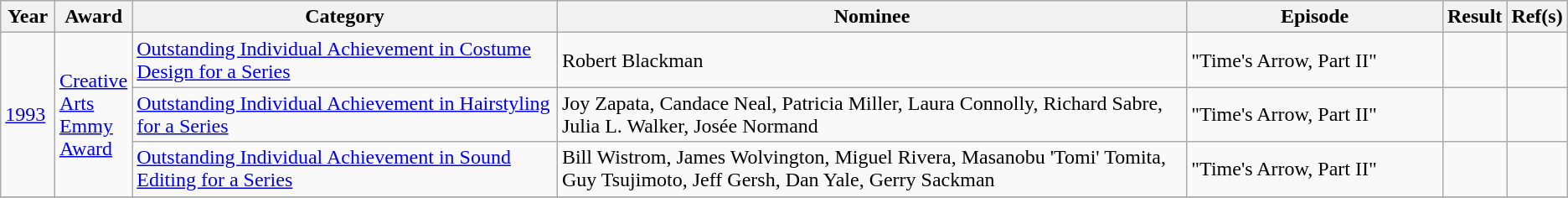<table class="wikitable plainrowheaders">
<tr>
<th scope="col" width="3.5%">Year</th>
<th scope="col" width="3.5%">Award</th>
<th scope="col" width="30%">Category</th>
<th scope="col" width="45%">Nominee</th>
<th scope="col" width="18%">Episode</th>
<th scope="col" width="3.5%">Result</th>
<th scope="col" width="3.5%">Ref(s)</th>
</tr>
<tr>
<td scope="row" rowspan=3><a href='#'>1993</a></td>
<td scope="row" rowspan=3><a href='#'>Creative Arts Emmy Award</a></td>
<td><a href='#'>Outstanding Individual Achievement in Costume Design for a Series</a></td>
<td>Robert Blackman</td>
<td>"Time's Arrow, Part II"</td>
<td></td>
<td></td>
</tr>
<tr>
<td><a href='#'>Outstanding Individual Achievement in Hairstyling for a Series</a></td>
<td>Joy Zapata, Candace Neal, Patricia Miller, Laura Connolly, Richard Sabre, Julia L. Walker, Josée Normand</td>
<td>"Time's Arrow, Part II"</td>
<td></td>
<td></td>
</tr>
<tr>
<td><a href='#'>Outstanding Individual Achievement in Sound Editing for a Series</a></td>
<td>Bill Wistrom, James Wolvington, Miguel Rivera, Masanobu 'Tomi' Tomita, Guy Tsujimoto, Jeff Gersh, Dan Yale, Gerry Sackman</td>
<td>"Time's Arrow, Part II"</td>
<td></td>
<td></td>
</tr>
<tr>
</tr>
</table>
